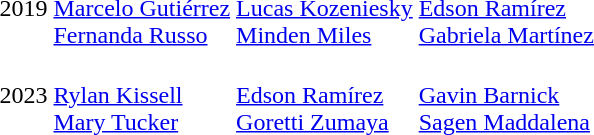<table>
<tr>
<td>2019<br></td>
<td><br><a href='#'>Marcelo Gutiérrez</a><br><a href='#'>Fernanda Russo</a></td>
<td><br><a href='#'>Lucas Kozeniesky</a><br><a href='#'>Minden Miles</a></td>
<td><br><a href='#'>Edson Ramírez</a><br><a href='#'>Gabriela Martínez</a></td>
</tr>
<tr>
<td>2023<br></td>
<td><br><a href='#'>Rylan Kissell</a><br><a href='#'>Mary Tucker</a></td>
<td><br><a href='#'>Edson Ramírez</a><br><a href='#'>Goretti Zumaya</a></td>
<td><br><a href='#'>Gavin Barnick</a><br><a href='#'>Sagen Maddalena</a></td>
</tr>
</table>
